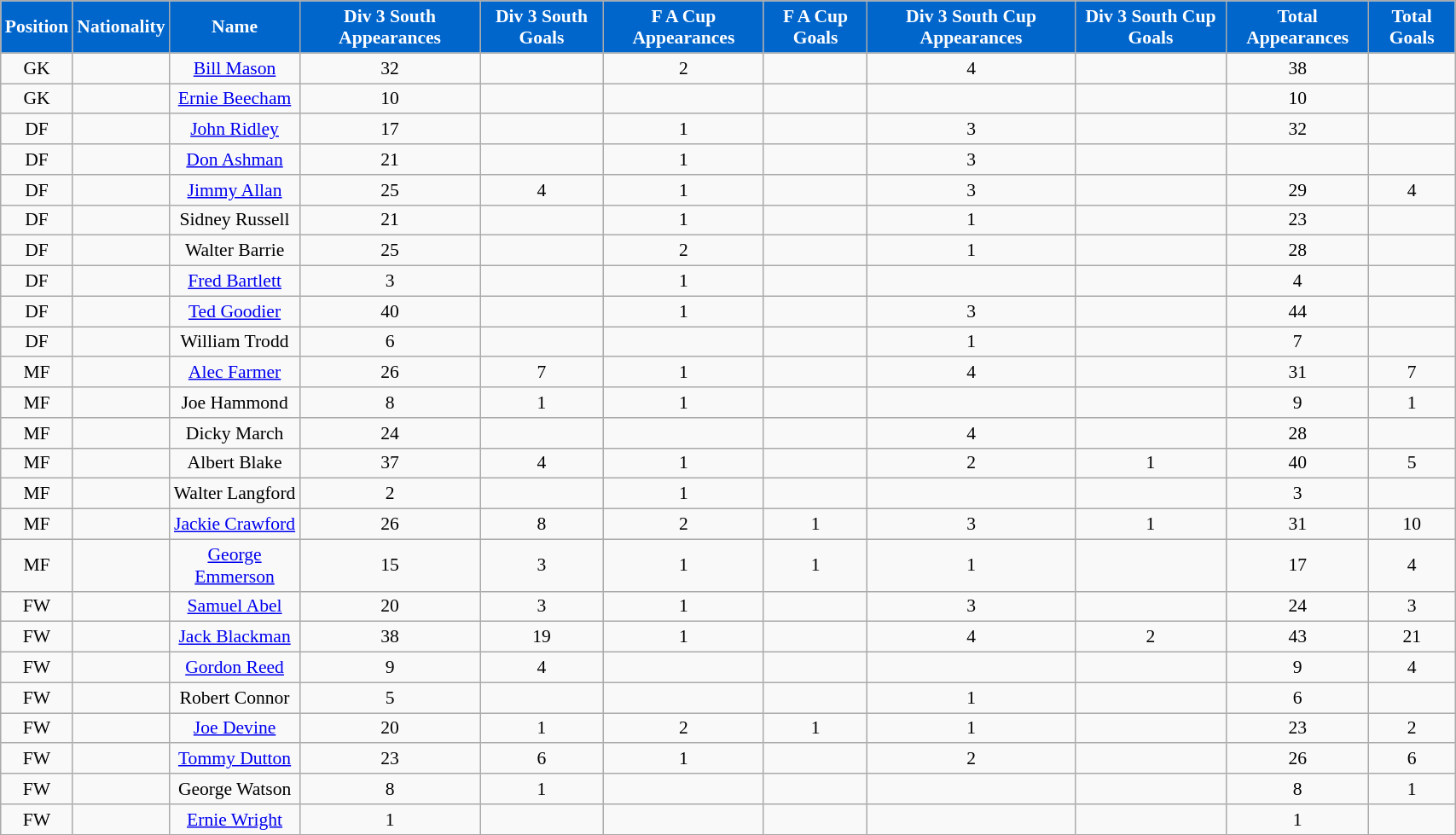<table class="wikitable" style="text-align:center; font-size:90%; width:90%;">
<tr>
<th style="background:#0066CC; color:#FFFFFF; text-align:center;">Position</th>
<th style="background:#0066CC; color:#FFFFFF; text-align:center;">Nationality</th>
<th style="background:#0066CC; color:#FFFFFF; text-align:center;"><strong>Name</strong></th>
<th style="background:#0066CC; color:#FFFFFF; text-align:center;">Div 3 South Appearances</th>
<th style="background:#0066CC; color:#FFFFFF; text-align:center;">Div 3 South Goals</th>
<th style="background:#0066CC; color:#FFFFFF; text-align:center;">F A Cup Appearances</th>
<th style="background:#0066CC; color:#FFFFFF; text-align:center;">F A Cup Goals</th>
<th style="background:#0066CC; color:#FFFFFF; text-align:center;">Div 3 South Cup Appearances</th>
<th style="background:#0066CC; color:#FFFFFF; text-align:center;">Div 3 South Cup Goals</th>
<th style="background:#0066CC; color:#FFFFFF; text-align:center;">Total Appearances</th>
<th style="background:#0066CC; color:#FFFFFF; text-align:center;">Total Goals</th>
</tr>
<tr>
<td>GK</td>
<td></td>
<td><a href='#'>Bill Mason</a></td>
<td>32</td>
<td></td>
<td>2</td>
<td></td>
<td>4</td>
<td></td>
<td>38</td>
<td></td>
</tr>
<tr>
<td>GK</td>
<td></td>
<td><a href='#'>Ernie Beecham</a></td>
<td>10</td>
<td></td>
<td></td>
<td></td>
<td></td>
<td></td>
<td>10</td>
<td></td>
</tr>
<tr>
<td>DF</td>
<td></td>
<td><a href='#'>John Ridley</a></td>
<td>17</td>
<td></td>
<td>1</td>
<td></td>
<td>3</td>
<td></td>
<td>32</td>
<td></td>
</tr>
<tr>
<td>DF</td>
<td></td>
<td><a href='#'>Don Ashman</a></td>
<td>21</td>
<td></td>
<td>1</td>
<td></td>
<td>3</td>
<td></td>
<td></td>
<td></td>
</tr>
<tr>
<td>DF</td>
<td></td>
<td><a href='#'>Jimmy Allan</a></td>
<td>25</td>
<td>4</td>
<td>1</td>
<td></td>
<td>3</td>
<td></td>
<td>29</td>
<td>4</td>
</tr>
<tr>
<td>DF</td>
<td></td>
<td>Sidney Russell</td>
<td>21</td>
<td></td>
<td>1</td>
<td></td>
<td>1</td>
<td></td>
<td>23</td>
<td></td>
</tr>
<tr>
<td>DF</td>
<td></td>
<td>Walter Barrie</td>
<td>25</td>
<td></td>
<td>2</td>
<td></td>
<td>1</td>
<td></td>
<td>28</td>
<td></td>
</tr>
<tr>
<td>DF</td>
<td></td>
<td><a href='#'>Fred Bartlett</a></td>
<td>3</td>
<td></td>
<td>1</td>
<td></td>
<td></td>
<td></td>
<td>4</td>
<td></td>
</tr>
<tr>
<td>DF</td>
<td></td>
<td><a href='#'>Ted Goodier</a></td>
<td>40</td>
<td></td>
<td>1</td>
<td></td>
<td>3</td>
<td></td>
<td>44</td>
<td></td>
</tr>
<tr>
<td>DF</td>
<td></td>
<td>William Trodd</td>
<td>6</td>
<td></td>
<td></td>
<td></td>
<td>1</td>
<td></td>
<td>7</td>
<td></td>
</tr>
<tr>
<td>MF</td>
<td></td>
<td><a href='#'>Alec Farmer</a></td>
<td>26</td>
<td>7</td>
<td>1</td>
<td></td>
<td>4</td>
<td></td>
<td>31</td>
<td>7</td>
</tr>
<tr>
<td>MF</td>
<td></td>
<td>Joe Hammond</td>
<td>8</td>
<td>1</td>
<td>1</td>
<td></td>
<td></td>
<td></td>
<td>9</td>
<td>1</td>
</tr>
<tr>
<td>MF</td>
<td></td>
<td>Dicky March</td>
<td>24</td>
<td></td>
<td></td>
<td></td>
<td>4</td>
<td></td>
<td>28</td>
<td></td>
</tr>
<tr>
<td>MF</td>
<td></td>
<td>Albert Blake</td>
<td>37</td>
<td>4</td>
<td>1</td>
<td></td>
<td>2</td>
<td>1</td>
<td>40</td>
<td>5</td>
</tr>
<tr>
<td>MF</td>
<td></td>
<td>Walter Langford</td>
<td>2</td>
<td></td>
<td>1</td>
<td></td>
<td></td>
<td></td>
<td>3</td>
<td></td>
</tr>
<tr>
<td>MF</td>
<td></td>
<td><a href='#'>Jackie Crawford</a></td>
<td>26</td>
<td>8</td>
<td>2</td>
<td>1</td>
<td>3</td>
<td>1</td>
<td>31</td>
<td>10</td>
</tr>
<tr>
<td>MF</td>
<td></td>
<td><a href='#'>George Emmerson</a></td>
<td>15</td>
<td>3</td>
<td>1</td>
<td>1</td>
<td>1</td>
<td></td>
<td>17</td>
<td>4</td>
</tr>
<tr>
<td>FW</td>
<td></td>
<td><a href='#'>Samuel Abel</a></td>
<td>20</td>
<td>3</td>
<td>1</td>
<td></td>
<td>3</td>
<td></td>
<td>24</td>
<td>3</td>
</tr>
<tr>
<td>FW</td>
<td></td>
<td><a href='#'>Jack Blackman</a></td>
<td>38</td>
<td>19</td>
<td>1</td>
<td></td>
<td>4</td>
<td>2</td>
<td>43</td>
<td>21</td>
</tr>
<tr>
<td>FW</td>
<td></td>
<td><a href='#'>Gordon Reed</a></td>
<td>9</td>
<td>4</td>
<td></td>
<td></td>
<td></td>
<td></td>
<td>9</td>
<td>4</td>
</tr>
<tr>
<td>FW</td>
<td></td>
<td>Robert Connor</td>
<td>5</td>
<td></td>
<td></td>
<td></td>
<td>1</td>
<td></td>
<td>6</td>
<td></td>
</tr>
<tr>
<td>FW</td>
<td></td>
<td><a href='#'>Joe Devine</a></td>
<td>20</td>
<td>1</td>
<td>2</td>
<td>1</td>
<td>1</td>
<td></td>
<td>23</td>
<td>2</td>
</tr>
<tr>
<td>FW</td>
<td></td>
<td><a href='#'>Tommy Dutton</a></td>
<td>23</td>
<td>6</td>
<td>1</td>
<td></td>
<td>2</td>
<td></td>
<td>26</td>
<td>6</td>
</tr>
<tr>
<td>FW</td>
<td></td>
<td>George Watson</td>
<td>8</td>
<td>1</td>
<td></td>
<td></td>
<td></td>
<td></td>
<td>8</td>
<td>1</td>
</tr>
<tr>
<td>FW</td>
<td></td>
<td><a href='#'>Ernie Wright</a></td>
<td>1</td>
<td></td>
<td></td>
<td></td>
<td></td>
<td></td>
<td>1</td>
<td></td>
</tr>
</table>
